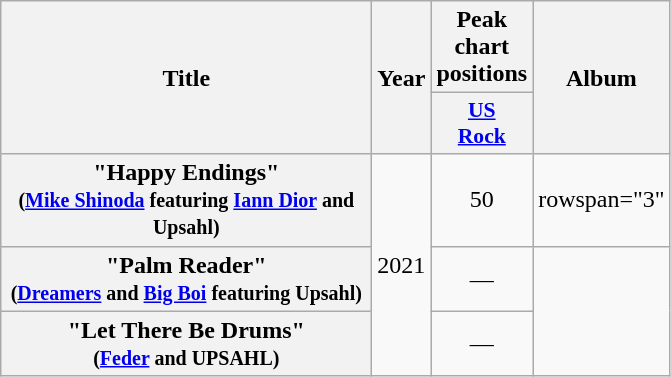<table class="wikitable plainrowheaders" style="text-align:center;">
<tr>
<th scope="col" rowspan="2" style="width:15em;">Title</th>
<th scope="col" rowspan="2">Year</th>
<th scope="col">Peak chart positions</th>
<th scope="col" rowspan="2">Album</th>
</tr>
<tr>
<th scope="col" style="width:2.5em;font-size:90%;"><a href='#'>US<br>Rock</a><br></th>
</tr>
<tr>
<th scope="row">"Happy Endings"<br><small>(<a href='#'>Mike Shinoda</a> featuring <a href='#'>Iann Dior</a> and Upsahl)</small></th>
<td rowspan="3">2021</td>
<td>50</td>
<td>rowspan="3" </td>
</tr>
<tr>
<th scope="row">"Palm Reader"<br><small>(<a href='#'>Dreamers</a> and <a href='#'>Big Boi</a> featuring Upsahl)</small></th>
<td>—</td>
</tr>
<tr>
<th scope="row">"Let There Be Drums"<br><small>(<a href='#'>Feder</a> and UPSAHL)</small></th>
<td>—</td>
</tr>
</table>
